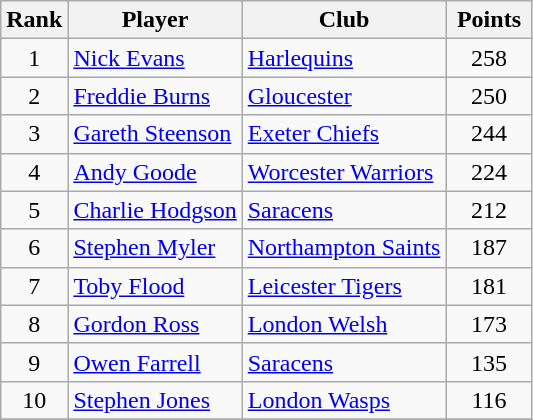<table class="wikitable" style="text-align:center">
<tr>
<th>Rank</th>
<th>Player</th>
<th>Club</th>
<th style="width:50px;">Points</th>
</tr>
<tr>
<td>1</td>
<td align=left> <a href='#'>Nick Evans</a></td>
<td align=left><a href='#'>Harlequins</a></td>
<td>258</td>
</tr>
<tr>
<td>2</td>
<td align=left> <a href='#'>Freddie Burns</a></td>
<td align=left><a href='#'>Gloucester</a></td>
<td>250</td>
</tr>
<tr>
<td>3</td>
<td align=left> <a href='#'>Gareth Steenson</a></td>
<td align=left><a href='#'>Exeter Chiefs</a></td>
<td>244</td>
</tr>
<tr>
<td>4</td>
<td align=left> <a href='#'>Andy Goode</a></td>
<td align=left><a href='#'>Worcester Warriors</a></td>
<td>224</td>
</tr>
<tr>
<td>5</td>
<td align=left> <a href='#'>Charlie Hodgson</a></td>
<td align=left><a href='#'>Saracens</a></td>
<td>212</td>
</tr>
<tr>
<td>6</td>
<td align=left> <a href='#'>Stephen Myler</a></td>
<td align=left><a href='#'>Northampton Saints</a></td>
<td>187</td>
</tr>
<tr>
<td>7</td>
<td align=left> <a href='#'>Toby Flood</a></td>
<td align=left><a href='#'>Leicester Tigers</a></td>
<td>181</td>
</tr>
<tr>
<td>8</td>
<td align=left> <a href='#'>Gordon Ross</a></td>
<td align=left><a href='#'>London Welsh</a></td>
<td>173</td>
</tr>
<tr>
<td>9</td>
<td align=left> <a href='#'>Owen Farrell</a></td>
<td align=left><a href='#'>Saracens</a></td>
<td>135</td>
</tr>
<tr>
<td>10</td>
<td align=left> <a href='#'>Stephen Jones</a></td>
<td align=left><a href='#'>London Wasps</a></td>
<td>116</td>
</tr>
<tr>
</tr>
</table>
